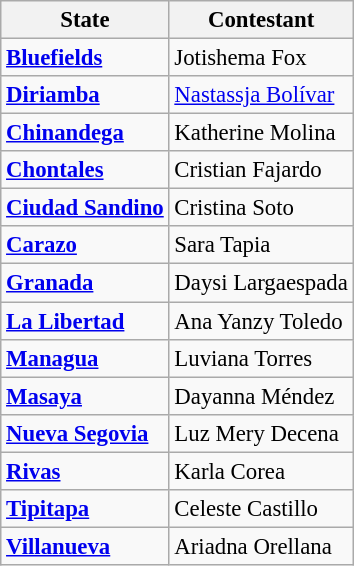<table class="wikitable sortable" style="font-size: 95%;">
<tr>
<th>State</th>
<th>Contestant</th>
</tr>
<tr>
<td> <strong><a href='#'>Bluefields</a></strong></td>
<td>Jotishema Fox</td>
</tr>
<tr>
<td> <strong><a href='#'>Diriamba</a></strong></td>
<td><a href='#'>Nastassja Bolívar</a></td>
</tr>
<tr>
<td> <strong><a href='#'>Chinandega</a></strong></td>
<td>Katherine Molina</td>
</tr>
<tr>
<td> <strong><a href='#'>Chontales</a></strong></td>
<td>Cristian Fajardo</td>
</tr>
<tr>
<td> <strong><a href='#'>Ciudad Sandino</a></strong></td>
<td>Cristina Soto</td>
</tr>
<tr>
<td> <strong><a href='#'>Carazo</a></strong></td>
<td>Sara Tapia</td>
</tr>
<tr>
<td> <strong><a href='#'>Granada</a></strong></td>
<td>Daysi Largaespada</td>
</tr>
<tr>
<td> <strong><a href='#'>La Libertad</a></strong></td>
<td>Ana Yanzy Toledo</td>
</tr>
<tr>
<td> <strong><a href='#'>Managua</a></strong></td>
<td>Luviana Torres</td>
</tr>
<tr>
<td> <strong><a href='#'>Masaya</a></strong></td>
<td>Dayanna Méndez</td>
</tr>
<tr>
<td> <strong><a href='#'>Nueva Segovia</a></strong></td>
<td>Luz Mery Decena</td>
</tr>
<tr>
<td> <strong><a href='#'>Rivas</a></strong></td>
<td>Karla Corea</td>
</tr>
<tr>
<td><strong><a href='#'>Tipitapa</a></strong></td>
<td>Celeste Castillo</td>
</tr>
<tr>
<td> <strong><a href='#'>Villanueva</a></strong></td>
<td>Ariadna Orellana</td>
</tr>
</table>
